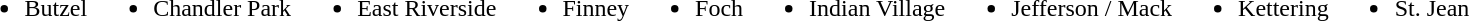<table>
<tr>
<td><br><ul><li>Butzel</li></ul></td>
<td><br><ul><li>Chandler Park</li></ul></td>
<td><br><ul><li>East Riverside</li></ul></td>
<td><br><ul><li>Finney</li></ul></td>
<td><br><ul><li>Foch</li></ul></td>
<td><br><ul><li>Indian Village</li></ul></td>
<td><br><ul><li>Jefferson / Mack</li></ul></td>
<td><br><ul><li>Kettering</li></ul></td>
<td><br><ul><li>St. Jean</li></ul></td>
</tr>
</table>
